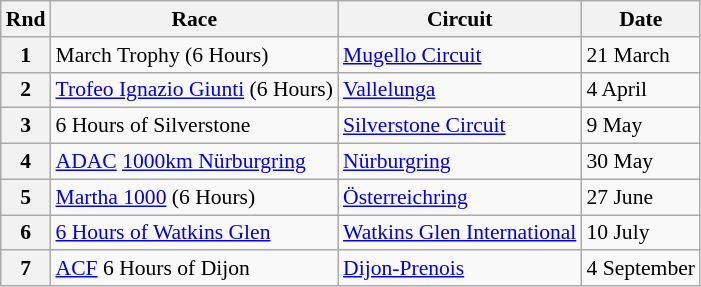<table class="wikitable" style="font-size: 90%;">
<tr>
<th>Rnd</th>
<th>Race</th>
<th>Circuit</th>
<th>Date</th>
</tr>
<tr>
<th>1</th>
<td> March Trophy (6 Hours)</td>
<td><a href='#'>Mugello Circuit</a></td>
<td>21 March</td>
</tr>
<tr>
<th>2</th>
<td> <a href='#'>Trofeo Ignazio Giunti</a> (6 Hours)</td>
<td><a href='#'>Vallelunga</a></td>
<td>4 April</td>
</tr>
<tr>
<th>3</th>
<td> 6 Hours of Silverstone</td>
<td><a href='#'>Silverstone Circuit</a></td>
<td>9 May</td>
</tr>
<tr>
<th>4</th>
<td> <a href='#'>ADAC</a> <a href='#'>1000km Nürburgring</a></td>
<td><a href='#'>Nürburgring</a></td>
<td>30 May</td>
</tr>
<tr>
<th>5</th>
<td> <a href='#'>Martha 1000</a> (6 Hours)</td>
<td><a href='#'>Österreichring</a></td>
<td>27 June</td>
</tr>
<tr>
<th>6</th>
<td> <a href='#'>6 Hours of Watkins Glen</a></td>
<td><a href='#'>Watkins Glen International</a></td>
<td>10 July</td>
</tr>
<tr>
<th>7</th>
<td> <a href='#'>ACF</a> 6 Hours of Dijon</td>
<td><a href='#'>Dijon-Prenois</a></td>
<td>4 September</td>
</tr>
</table>
